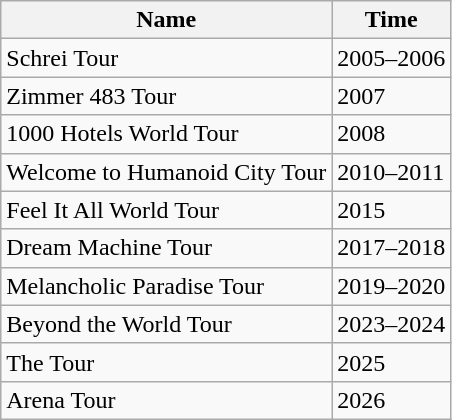<table class="wikitable">
<tr>
<th>Name</th>
<th>Time</th>
</tr>
<tr>
<td>Schrei Tour</td>
<td>2005–2006</td>
</tr>
<tr>
<td>Zimmer 483 Tour</td>
<td>2007</td>
</tr>
<tr>
<td>1000 Hotels World Tour</td>
<td>2008</td>
</tr>
<tr>
<td>Welcome to Humanoid City Tour</td>
<td>2010–2011</td>
</tr>
<tr>
<td>Feel It All World Tour</td>
<td>2015</td>
</tr>
<tr>
<td>Dream Machine Tour</td>
<td>2017–2018</td>
</tr>
<tr>
<td>Melancholic Paradise Tour</td>
<td>2019–2020</td>
</tr>
<tr>
<td>Beyond the World Tour</td>
<td>2023–2024</td>
</tr>
<tr>
<td>The Tour</td>
<td>2025</td>
</tr>
<tr>
<td>Arena Tour</td>
<td>2026</td>
</tr>
</table>
